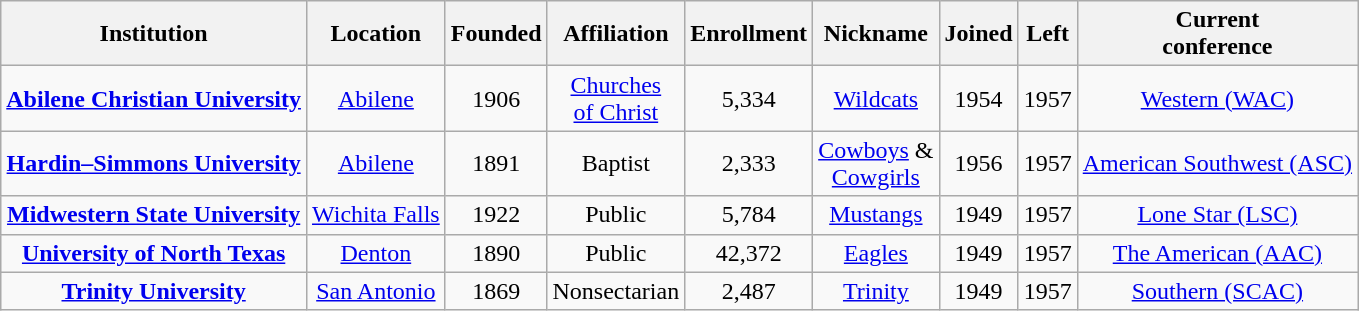<table class="wikitable sortable" style="text-align:center;">
<tr>
<th>Institution</th>
<th>Location</th>
<th>Founded</th>
<th>Affiliation</th>
<th>Enrollment</th>
<th>Nickname</th>
<th>Joined</th>
<th>Left</th>
<th>Current<br>conference</th>
</tr>
<tr>
<td><strong><a href='#'>Abilene Christian University</a></strong></td>
<td><a href='#'>Abilene</a></td>
<td>1906</td>
<td><a href='#'>Churches<br>of Christ</a></td>
<td>5,334</td>
<td><a href='#'>Wildcats</a></td>
<td>1954</td>
<td>1957</td>
<td><a href='#'>Western (WAC)</a></td>
</tr>
<tr>
<td><strong><a href='#'>Hardin–Simmons University</a></strong></td>
<td><a href='#'>Abilene</a></td>
<td>1891</td>
<td>Baptist</td>
<td>2,333</td>
<td><a href='#'>Cowboys</a> &<br><a href='#'>Cowgirls</a></td>
<td>1956</td>
<td>1957</td>
<td><a href='#'>American Southwest (ASC)</a></td>
</tr>
<tr>
<td><strong><a href='#'>Midwestern State University</a></strong></td>
<td><a href='#'>Wichita Falls</a></td>
<td>1922</td>
<td>Public</td>
<td>5,784</td>
<td><a href='#'>Mustangs</a></td>
<td>1949</td>
<td>1957</td>
<td><a href='#'>Lone Star (LSC)</a></td>
</tr>
<tr>
<td><strong><a href='#'>University of North Texas</a></strong></td>
<td><a href='#'>Denton</a></td>
<td>1890</td>
<td>Public</td>
<td>42,372</td>
<td><a href='#'>Eagles</a></td>
<td>1949</td>
<td>1957</td>
<td><a href='#'>The American (AAC)</a></td>
</tr>
<tr>
<td><strong><a href='#'>Trinity University</a></strong></td>
<td><a href='#'>San Antonio</a></td>
<td>1869</td>
<td>Nonsectarian</td>
<td>2,487</td>
<td><a href='#'>Trinity</a></td>
<td>1949</td>
<td>1957</td>
<td><a href='#'>Southern (SCAC)</a></td>
</tr>
</table>
